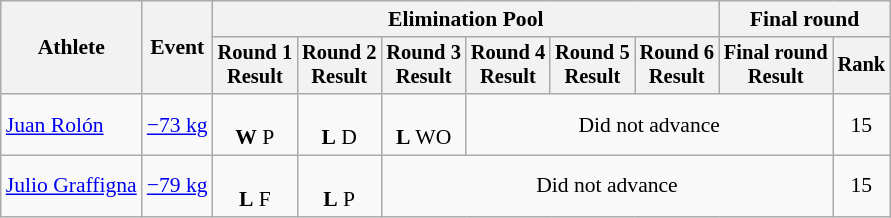<table class="wikitable" style="font-size:90%">
<tr>
<th rowspan="2">Athlete</th>
<th rowspan="2">Event</th>
<th colspan=6>Elimination Pool</th>
<th colspan=2>Final round</th>
</tr>
<tr style="font-size: 95%">
<th>Round 1<br>Result</th>
<th>Round 2<br>Result</th>
<th>Round 3<br>Result</th>
<th>Round 4<br>Result</th>
<th>Round 5<br>Result</th>
<th>Round 6<br>Result</th>
<th>Final round<br>Result</th>
<th>Rank</th>
</tr>
<tr align=center>
<td align=left><a href='#'>Juan Rolón</a></td>
<td align=left><a href='#'>−73 kg</a></td>
<td><br><strong>W</strong> P</td>
<td><br><strong>L</strong> D</td>
<td><br><strong>L</strong> WO</td>
<td colspan=4>Did not advance</td>
<td>15</td>
</tr>
<tr align=center>
<td align=left><a href='#'>Julio Graffigna</a></td>
<td align=left><a href='#'>−79 kg</a></td>
<td><br><strong>L</strong> F</td>
<td><br><strong>L</strong> P</td>
<td colspan=5>Did not advance</td>
<td>15</td>
</tr>
</table>
